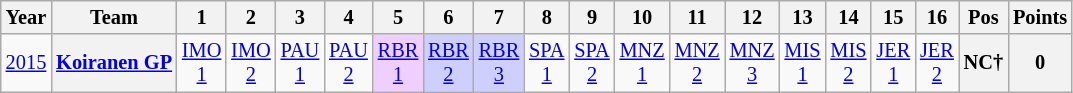<table class="wikitable" style="text-align:center; font-size:85%">
<tr>
<th>Year</th>
<th>Team</th>
<th>1</th>
<th>2</th>
<th>3</th>
<th>4</th>
<th>5</th>
<th>6</th>
<th>7</th>
<th>8</th>
<th>9</th>
<th>10</th>
<th>11</th>
<th>12</th>
<th>13</th>
<th>14</th>
<th>15</th>
<th>16</th>
<th>Pos</th>
<th>Points</th>
</tr>
<tr>
<td><a href='#'>2015</a></td>
<th><a href='#'>Koiranen GP</a></th>
<td><a href='#'>IMO<br>1</a></td>
<td><a href='#'>IMO<br>2</a></td>
<td><a href='#'>PAU<br>1</a></td>
<td><a href='#'>PAU<br>2</a></td>
<td style=background:#EFCFFF><a href='#'>RBR<br>1</a><br></td>
<td style=background:#CFCFFF><a href='#'>RBR<br>2</a><br></td>
<td style=background:#CFCFFF><a href='#'>RBR<br>3</a><br></td>
<td><a href='#'>SPA<br>1</a></td>
<td><a href='#'>SPA<br>2</a></td>
<td><a href='#'>MNZ<br>1</a></td>
<td><a href='#'>MNZ<br>2</a></td>
<td><a href='#'>MNZ<br>3</a></td>
<td><a href='#'>MIS<br>1</a></td>
<td><a href='#'>MIS<br>2</a></td>
<td><a href='#'>JER<br>1</a></td>
<td><a href='#'>JER<br>2</a></td>
<th>NC†</th>
<th>0</th>
</tr>
</table>
